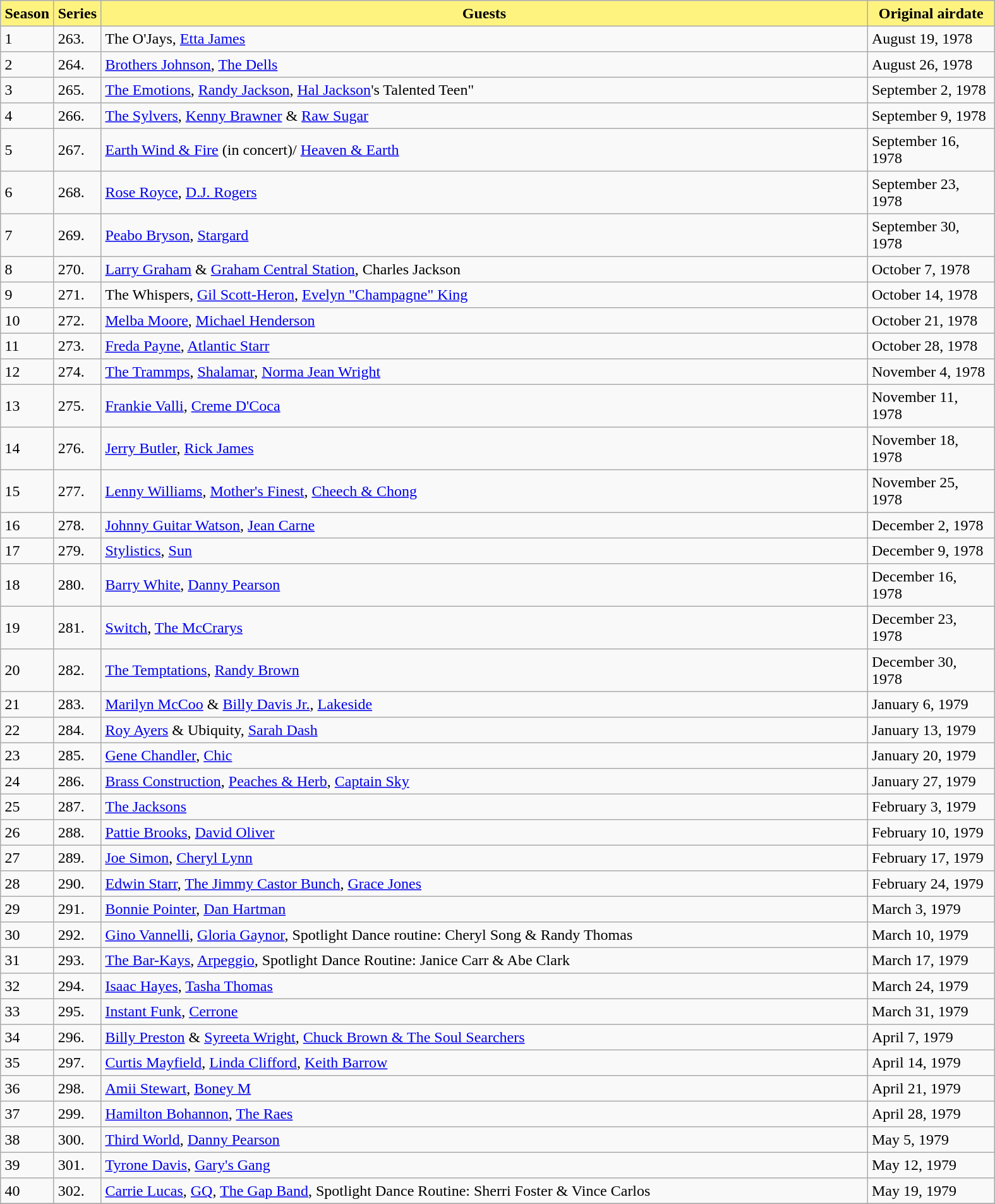<table class="toccolours" border="2" cellpadding="4" cellspacing="0" style="margin: 1em 1em 1em 0; background: #f9f9f9; border: 1px #aaa solid; border-collapse: collapse">
<tr style="vertical-align: top; text-align: center; background-color:#FFF380">
<th><strong>Season</strong></th>
<th><strong>Series</strong></th>
<th style="width:800px;"><strong>Guests</strong></th>
<th style="width:125px;"><strong>Original airdate</strong></th>
</tr>
<tr>
<td>1</td>
<td>263.</td>
<td>The O'Jays, <a href='#'>Etta James</a></td>
<td>August 19, 1978</td>
</tr>
<tr>
<td>2</td>
<td>264.</td>
<td><a href='#'>Brothers Johnson</a>, <a href='#'>The Dells</a></td>
<td>August 26, 1978</td>
</tr>
<tr>
<td>3</td>
<td>265.</td>
<td><a href='#'>The Emotions</a>, <a href='#'>Randy Jackson</a>, <a href='#'>Hal Jackson</a>'s Talented Teen"</td>
<td>September 2, 1978</td>
</tr>
<tr>
<td>4</td>
<td>266.</td>
<td><a href='#'>The Sylvers</a>, <a href='#'>Kenny Brawner</a> & <a href='#'>Raw Sugar</a></td>
<td>September 9, 1978</td>
</tr>
<tr>
<td>5</td>
<td>267.</td>
<td><a href='#'>Earth Wind & Fire</a> (in concert)/ <a href='#'>Heaven & Earth</a></td>
<td>September 16, 1978</td>
</tr>
<tr>
<td>6</td>
<td>268.</td>
<td><a href='#'>Rose Royce</a>, <a href='#'>D.J. Rogers</a></td>
<td>September 23, 1978</td>
</tr>
<tr>
<td>7</td>
<td>269.</td>
<td><a href='#'>Peabo Bryson</a>, <a href='#'>Stargard</a></td>
<td>September 30, 1978</td>
</tr>
<tr>
<td>8</td>
<td>270.</td>
<td><a href='#'>Larry Graham</a> & <a href='#'>Graham Central Station</a>, Charles Jackson</td>
<td>October 7, 1978</td>
</tr>
<tr>
<td>9</td>
<td>271.</td>
<td>The Whispers, <a href='#'>Gil Scott-Heron</a>, <a href='#'>Evelyn "Champagne" King</a></td>
<td>October 14, 1978</td>
</tr>
<tr>
<td>10</td>
<td>272.</td>
<td><a href='#'>Melba Moore</a>, <a href='#'>Michael Henderson</a></td>
<td>October 21, 1978</td>
</tr>
<tr>
<td>11</td>
<td>273.</td>
<td><a href='#'>Freda Payne</a>, <a href='#'>Atlantic Starr</a></td>
<td>October 28, 1978</td>
</tr>
<tr>
<td>12</td>
<td>274.</td>
<td><a href='#'>The Trammps</a>, <a href='#'>Shalamar</a>, <a href='#'>Norma Jean Wright</a></td>
<td>November 4, 1978</td>
</tr>
<tr>
<td>13</td>
<td>275.</td>
<td><a href='#'>Frankie Valli</a>, <a href='#'>Creme D'Coca</a></td>
<td>November 11, 1978</td>
</tr>
<tr>
<td>14</td>
<td>276.</td>
<td><a href='#'>Jerry Butler</a>, <a href='#'>Rick James</a></td>
<td>November 18, 1978</td>
</tr>
<tr>
<td>15</td>
<td>277.</td>
<td><a href='#'>Lenny Williams</a>, <a href='#'>Mother's Finest</a>, <a href='#'>Cheech & Chong</a></td>
<td>November 25, 1978</td>
</tr>
<tr>
<td>16</td>
<td>278.</td>
<td><a href='#'>Johnny Guitar Watson</a>, <a href='#'>Jean Carne</a></td>
<td>December 2, 1978</td>
</tr>
<tr>
<td>17</td>
<td>279.</td>
<td><a href='#'>Stylistics</a>, <a href='#'>Sun</a></td>
<td>December 9, 1978</td>
</tr>
<tr>
<td>18</td>
<td>280.</td>
<td><a href='#'>Barry White</a>, <a href='#'>Danny Pearson</a></td>
<td>December 16, 1978</td>
</tr>
<tr>
<td>19</td>
<td>281.</td>
<td><a href='#'>Switch</a>, <a href='#'>The McCrarys</a></td>
<td>December 23, 1978</td>
</tr>
<tr>
<td>20</td>
<td>282.</td>
<td><a href='#'>The Temptations</a>, <a href='#'>Randy Brown</a></td>
<td>December 30, 1978</td>
</tr>
<tr>
<td>21</td>
<td>283.</td>
<td><a href='#'>Marilyn McCoo</a> & <a href='#'>Billy Davis Jr.</a>, <a href='#'>Lakeside</a></td>
<td>January 6, 1979</td>
</tr>
<tr>
<td>22</td>
<td>284.</td>
<td><a href='#'>Roy Ayers</a> & Ubiquity, <a href='#'>Sarah Dash</a></td>
<td>January 13, 1979</td>
</tr>
<tr>
<td>23</td>
<td>285.</td>
<td><a href='#'>Gene Chandler</a>, <a href='#'>Chic</a></td>
<td>January 20, 1979</td>
</tr>
<tr>
<td>24</td>
<td>286.</td>
<td><a href='#'>Brass Construction</a>, <a href='#'>Peaches & Herb</a>, <a href='#'>Captain Sky</a></td>
<td>January 27, 1979</td>
</tr>
<tr>
<td>25</td>
<td>287.</td>
<td><a href='#'>The Jacksons</a></td>
<td>February 3, 1979</td>
</tr>
<tr>
<td>26</td>
<td>288.</td>
<td><a href='#'>Pattie Brooks</a>, <a href='#'>David Oliver</a></td>
<td>February 10, 1979</td>
</tr>
<tr>
<td>27</td>
<td>289.</td>
<td><a href='#'>Joe Simon</a>, <a href='#'>Cheryl Lynn</a></td>
<td>February 17, 1979</td>
</tr>
<tr>
<td>28</td>
<td>290.</td>
<td><a href='#'>Edwin Starr</a>, <a href='#'>The Jimmy Castor Bunch</a>, <a href='#'>Grace Jones</a></td>
<td>February 24, 1979</td>
</tr>
<tr>
<td>29</td>
<td>291.</td>
<td><a href='#'>Bonnie Pointer</a>, <a href='#'>Dan Hartman</a></td>
<td>March 3, 1979</td>
</tr>
<tr>
<td>30</td>
<td>292.</td>
<td><a href='#'>Gino Vannelli</a>, <a href='#'>Gloria Gaynor</a>, Spotlight Dance routine: Cheryl Song & Randy Thomas</td>
<td>March 10, 1979</td>
</tr>
<tr>
<td>31</td>
<td>293.</td>
<td><a href='#'>The Bar-Kays</a>, <a href='#'>Arpeggio</a>, Spotlight Dance Routine: Janice Carr & Abe Clark</td>
<td>March 17, 1979</td>
</tr>
<tr>
<td>32</td>
<td>294.</td>
<td><a href='#'>Isaac Hayes</a>, <a href='#'>Tasha Thomas</a></td>
<td>March 24, 1979</td>
</tr>
<tr>
<td>33</td>
<td>295.</td>
<td><a href='#'>Instant Funk</a>, <a href='#'>Cerrone</a></td>
<td>March 31, 1979</td>
</tr>
<tr>
<td>34</td>
<td>296.</td>
<td><a href='#'>Billy Preston</a> & <a href='#'>Syreeta Wright</a>, <a href='#'>Chuck Brown & The Soul Searchers</a></td>
<td>April 7, 1979</td>
</tr>
<tr>
<td>35</td>
<td>297.</td>
<td><a href='#'>Curtis Mayfield</a>, <a href='#'>Linda Clifford</a>, <a href='#'>Keith Barrow</a></td>
<td>April 14, 1979</td>
</tr>
<tr>
<td>36</td>
<td>298.</td>
<td><a href='#'>Amii Stewart</a>, <a href='#'>Boney M</a></td>
<td>April 21, 1979</td>
</tr>
<tr>
<td>37</td>
<td>299.</td>
<td><a href='#'>Hamilton Bohannon</a>, <a href='#'>The Raes</a></td>
<td>April 28, 1979</td>
</tr>
<tr>
<td>38</td>
<td>300.</td>
<td><a href='#'>Third World</a>, <a href='#'>Danny Pearson</a></td>
<td>May 5, 1979</td>
</tr>
<tr>
<td>39</td>
<td>301.</td>
<td><a href='#'>Tyrone Davis</a>, <a href='#'>Gary's Gang</a></td>
<td>May 12, 1979</td>
</tr>
<tr>
<td>40</td>
<td>302.</td>
<td><a href='#'>Carrie Lucas</a>, <a href='#'>GQ</a>, <a href='#'>The Gap Band</a>, Spotlight Dance Routine: Sherri Foster & Vince Carlos</td>
<td>May 19, 1979</td>
</tr>
<tr>
</tr>
</table>
